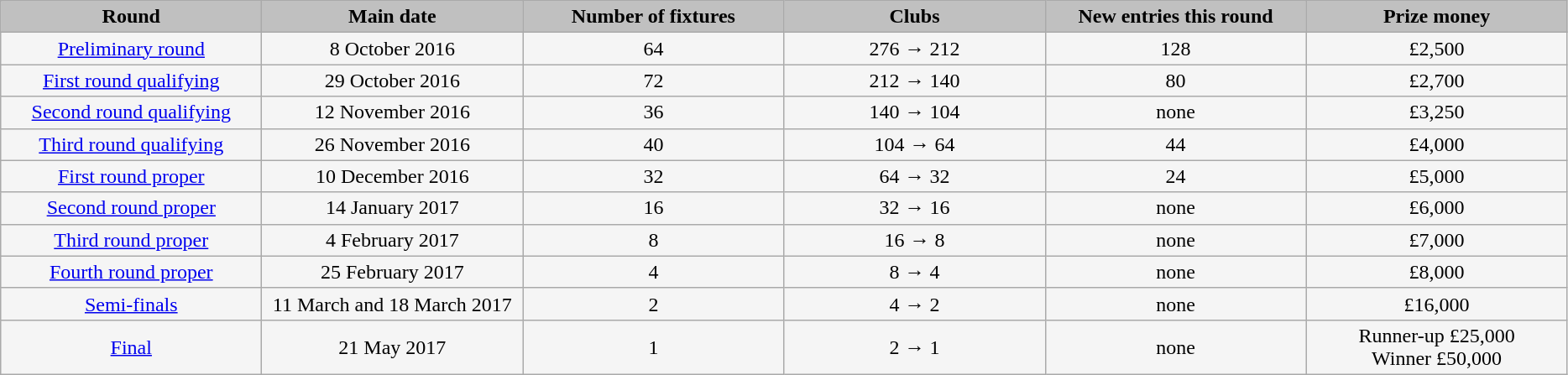<table class="wikitable" style="background:WhiteSmoke; text-align:center; font-size:100%">
<tr>
<td scope="col" style="width: 200px; background:silver;"><strong>Round</strong></td>
<td scope="col" style="width: 200px; background:silver;"><strong>Main date</strong></td>
<td scope="col" style="width: 200px; background:silver;"><strong>Number of fixtures</strong></td>
<td scope="col" style="width: 200px; background:silver;"><strong>Clubs</strong></td>
<td scope="col" style="width: 200px; background:silver;"><strong>New entries this round</strong></td>
<td scope="col" style="width: 200px; background:silver;"><strong>Prize money</strong></td>
</tr>
<tr>
<td><a href='#'>Preliminary round</a></td>
<td>8 October 2016</td>
<td>64</td>
<td>276 → 212</td>
<td>128</td>
<td>£2,500</td>
</tr>
<tr>
<td><a href='#'>First round qualifying</a></td>
<td>29 October 2016</td>
<td>72</td>
<td>212 → 140</td>
<td>80</td>
<td>£2,700</td>
</tr>
<tr>
<td><a href='#'>Second round qualifying</a></td>
<td>12 November 2016</td>
<td>36</td>
<td>140 → 104</td>
<td>none</td>
<td>£3,250</td>
</tr>
<tr>
<td><a href='#'>Third round qualifying</a></td>
<td>26 November 2016</td>
<td>40</td>
<td>104 → 64</td>
<td>44</td>
<td>£4,000</td>
</tr>
<tr>
<td><a href='#'>First round proper</a></td>
<td>10 December 2016</td>
<td>32</td>
<td>64 → 32</td>
<td>24</td>
<td>£5,000</td>
</tr>
<tr>
<td><a href='#'>Second round proper</a></td>
<td>14 January 2017</td>
<td>16</td>
<td>32 → 16</td>
<td>none</td>
<td>£6,000</td>
</tr>
<tr>
<td><a href='#'>Third round proper</a></td>
<td>4 February 2017</td>
<td>8</td>
<td>16 → 8</td>
<td>none</td>
<td>£7,000</td>
</tr>
<tr>
<td><a href='#'>Fourth round proper</a></td>
<td>25 February 2017</td>
<td>4</td>
<td>8 → 4</td>
<td>none</td>
<td>£8,000</td>
</tr>
<tr>
<td><a href='#'>Semi-finals</a></td>
<td>11 March and 18 March 2017</td>
<td>2</td>
<td>4 → 2</td>
<td>none</td>
<td>£16,000</td>
</tr>
<tr>
<td><a href='#'>Final</a></td>
<td>21 May 2017</td>
<td>1</td>
<td>2 → 1</td>
<td>none</td>
<td>Runner-up £25,000<br>Winner £50,000</td>
</tr>
</table>
